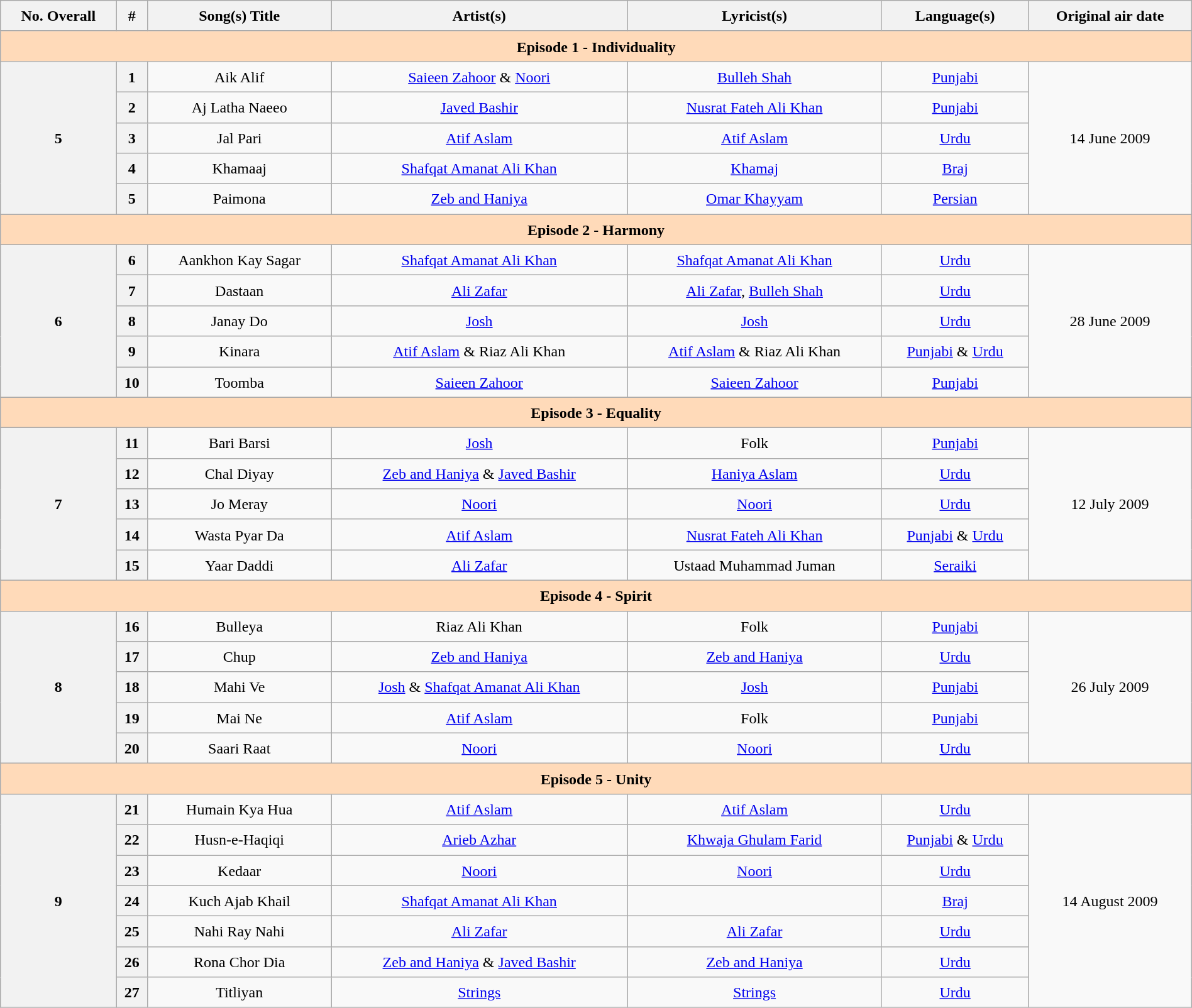<table class="wikitable" style="text-align:center; font-size:100%; line-height:25px; width:100%;">
<tr>
<th>No. Overall</th>
<th>#</th>
<th>Song(s) Title</th>
<th>Artist(s)</th>
<th>Lyricist(s)</th>
<th>Language(s)</th>
<th>Original air date</th>
</tr>
<tr>
<th colspan="7" style="background:#FFDAB9;color:black">Episode 1 - Individuality</th>
</tr>
<tr>
<th rowspan="5">5</th>
<th>1</th>
<td>Aik Alif</td>
<td><a href='#'>Saieen Zahoor</a> & <a href='#'>Noori</a></td>
<td><a href='#'>Bulleh Shah</a></td>
<td><a href='#'>Punjabi</a></td>
<td rowspan="5">14 June 2009</td>
</tr>
<tr>
<th>2</th>
<td>Aj Latha Naeeo</td>
<td><a href='#'>Javed Bashir</a></td>
<td><a href='#'>Nusrat Fateh Ali Khan</a></td>
<td><a href='#'>Punjabi</a></td>
</tr>
<tr>
<th>3</th>
<td>Jal Pari</td>
<td><a href='#'>Atif Aslam</a></td>
<td><a href='#'>Atif Aslam</a></td>
<td><a href='#'>Urdu</a></td>
</tr>
<tr>
<th>4</th>
<td>Khamaaj</td>
<td><a href='#'>Shafqat Amanat Ali Khan</a></td>
<td><a href='#'>Khamaj</a></td>
<td><a href='#'>Braj</a></td>
</tr>
<tr>
<th>5</th>
<td>Paimona</td>
<td><a href='#'>Zeb and Haniya</a></td>
<td><a href='#'>Omar Khayyam</a></td>
<td><a href='#'>Persian</a></td>
</tr>
<tr>
<th colspan="7" style="background:#FFDAB9;color:black">Episode 2 - Harmony</th>
</tr>
<tr>
<th rowspan="5">6</th>
<th>6</th>
<td>Aankhon Kay Sagar</td>
<td><a href='#'>Shafqat Amanat Ali Khan</a></td>
<td><a href='#'>Shafqat Amanat Ali Khan</a></td>
<td><a href='#'>Urdu</a></td>
<td rowspan="5">28 June 2009</td>
</tr>
<tr>
<th>7</th>
<td>Dastaan</td>
<td><a href='#'>Ali Zafar</a></td>
<td><a href='#'>Ali Zafar</a>, <a href='#'>Bulleh Shah</a></td>
<td><a href='#'>Urdu</a></td>
</tr>
<tr>
<th>8</th>
<td>Janay Do</td>
<td><a href='#'>Josh</a></td>
<td><a href='#'>Josh</a></td>
<td><a href='#'>Urdu</a></td>
</tr>
<tr>
<th>9</th>
<td>Kinara</td>
<td><a href='#'>Atif Aslam</a> & Riaz Ali Khan</td>
<td><a href='#'>Atif Aslam</a> & Riaz Ali Khan</td>
<td><a href='#'>Punjabi</a> & <a href='#'>Urdu</a></td>
</tr>
<tr>
<th>10</th>
<td>Toomba</td>
<td><a href='#'>Saieen Zahoor</a></td>
<td><a href='#'>Saieen Zahoor</a></td>
<td><a href='#'>Punjabi</a></td>
</tr>
<tr>
<th colspan="7" style="background:#FFDAB9;color:black">Episode 3 - Equality</th>
</tr>
<tr>
<th rowspan="5">7</th>
<th>11</th>
<td>Bari Barsi</td>
<td><a href='#'>Josh</a></td>
<td>Folk</td>
<td><a href='#'>Punjabi</a></td>
<td rowspan="5">12 July 2009</td>
</tr>
<tr>
<th>12</th>
<td>Chal Diyay</td>
<td><a href='#'>Zeb and Haniya</a> & <a href='#'>Javed Bashir</a></td>
<td><a href='#'>Haniya Aslam</a></td>
<td><a href='#'>Urdu</a></td>
</tr>
<tr>
<th>13</th>
<td>Jo Meray</td>
<td><a href='#'>Noori</a></td>
<td><a href='#'>Noori</a></td>
<td><a href='#'>Urdu</a></td>
</tr>
<tr>
<th>14</th>
<td>Wasta Pyar Da</td>
<td><a href='#'>Atif Aslam</a></td>
<td><a href='#'>Nusrat Fateh Ali Khan</a></td>
<td><a href='#'>Punjabi</a> & <a href='#'>Urdu</a></td>
</tr>
<tr>
<th>15</th>
<td>Yaar Daddi</td>
<td><a href='#'>Ali Zafar</a></td>
<td>Ustaad Muhammad Juman</td>
<td><a href='#'>Seraiki</a></td>
</tr>
<tr>
<th colspan="7" style="background:#FFDAB9;color:black">Episode 4 - Spirit</th>
</tr>
<tr>
<th rowspan="5">8</th>
<th>16</th>
<td>Bulleya</td>
<td>Riaz Ali Khan</td>
<td>Folk</td>
<td><a href='#'>Punjabi</a></td>
<td rowspan="5">26 July 2009</td>
</tr>
<tr>
<th>17</th>
<td>Chup</td>
<td><a href='#'>Zeb and Haniya</a></td>
<td><a href='#'>Zeb and Haniya</a></td>
<td><a href='#'>Urdu</a></td>
</tr>
<tr>
<th>18</th>
<td>Mahi Ve</td>
<td><a href='#'>Josh</a> & <a href='#'>Shafqat Amanat Ali Khan</a></td>
<td><a href='#'>Josh</a></td>
<td><a href='#'>Punjabi</a></td>
</tr>
<tr>
<th>19</th>
<td>Mai Ne</td>
<td><a href='#'>Atif Aslam</a></td>
<td>Folk</td>
<td><a href='#'>Punjabi</a></td>
</tr>
<tr>
<th>20</th>
<td>Saari Raat</td>
<td><a href='#'>Noori</a></td>
<td><a href='#'>Noori</a></td>
<td><a href='#'>Urdu</a></td>
</tr>
<tr>
<th colspan="7" style="background:#FFDAB9;color:black">Episode 5 - Unity</th>
</tr>
<tr>
<th rowspan="7">9</th>
<th>21</th>
<td>Humain Kya Hua</td>
<td><a href='#'>Atif Aslam</a></td>
<td><a href='#'>Atif Aslam</a></td>
<td><a href='#'>Urdu</a></td>
<td rowspan="7">14 August 2009</td>
</tr>
<tr>
<th>22</th>
<td>Husn-e-Haqiqi</td>
<td><a href='#'>Arieb Azhar</a></td>
<td><a href='#'>Khwaja Ghulam Farid</a></td>
<td><a href='#'>Punjabi</a> & <a href='#'>Urdu</a></td>
</tr>
<tr>
<th>23</th>
<td>Kedaar</td>
<td><a href='#'>Noori</a></td>
<td><a href='#'>Noori</a></td>
<td><a href='#'>Urdu</a></td>
</tr>
<tr>
<th>24</th>
<td>Kuch Ajab Khail</td>
<td><a href='#'>Shafqat Amanat Ali Khan</a></td>
<td></td>
<td><a href='#'>Braj</a></td>
</tr>
<tr>
<th>25</th>
<td>Nahi Ray Nahi</td>
<td><a href='#'>Ali Zafar</a></td>
<td><a href='#'>Ali Zafar</a></td>
<td><a href='#'>Urdu</a></td>
</tr>
<tr>
<th>26</th>
<td>Rona Chor Dia</td>
<td><a href='#'>Zeb and Haniya</a> & <a href='#'>Javed Bashir</a></td>
<td><a href='#'>Zeb and Haniya</a></td>
<td><a href='#'>Urdu</a></td>
</tr>
<tr>
<th>27</th>
<td>Titliyan</td>
<td><a href='#'>Strings</a></td>
<td><a href='#'>Strings</a></td>
<td><a href='#'>Urdu</a></td>
</tr>
</table>
